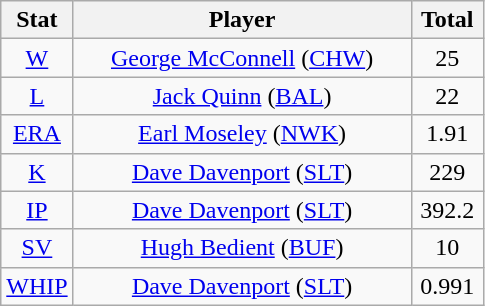<table class="wikitable" style="text-align:center;">
<tr>
<th style="width:15%;">Stat</th>
<th>Player</th>
<th style="width:15%;">Total</th>
</tr>
<tr>
<td><a href='#'>W</a></td>
<td><a href='#'>George McConnell</a> (<a href='#'>CHW</a>)</td>
<td>25</td>
</tr>
<tr>
<td><a href='#'>L</a></td>
<td><a href='#'>Jack Quinn</a> (<a href='#'>BAL</a>)</td>
<td>22</td>
</tr>
<tr>
<td><a href='#'>ERA</a></td>
<td><a href='#'>Earl Moseley</a> (<a href='#'>NWK</a>)</td>
<td>1.91</td>
</tr>
<tr>
<td><a href='#'>K</a></td>
<td><a href='#'>Dave Davenport</a> (<a href='#'>SLT</a>)</td>
<td>229</td>
</tr>
<tr>
<td><a href='#'>IP</a></td>
<td><a href='#'>Dave Davenport</a> (<a href='#'>SLT</a>)</td>
<td>392.2</td>
</tr>
<tr>
<td><a href='#'>SV</a></td>
<td><a href='#'>Hugh Bedient</a> (<a href='#'>BUF</a>)</td>
<td>10</td>
</tr>
<tr>
<td><a href='#'>WHIP</a></td>
<td><a href='#'>Dave Davenport</a> (<a href='#'>SLT</a>)</td>
<td>0.991</td>
</tr>
</table>
